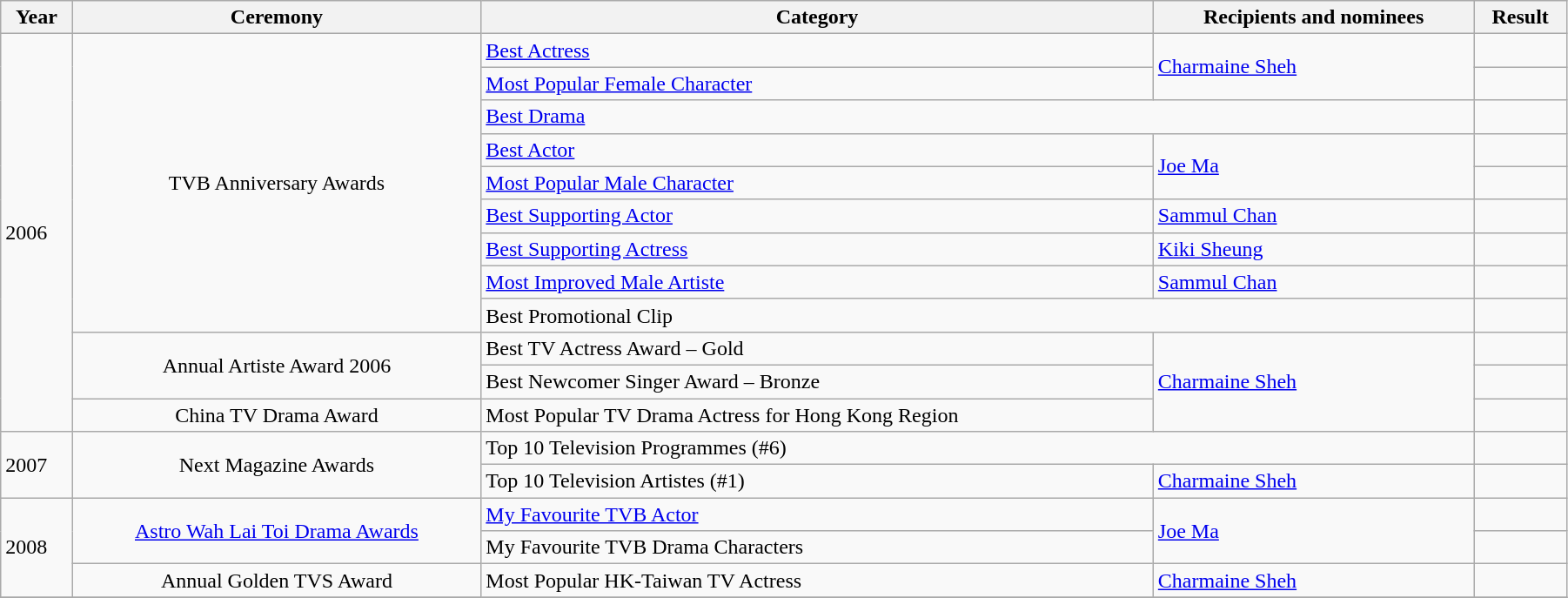<table class="wikitable" style="width:95%;" style="font-size:90%;" ;>
<tr>
<th>Year</th>
<th>Ceremony</th>
<th>Category</th>
<th>Recipients and nominees</th>
<th>Result</th>
</tr>
<tr>
<td rowspan="12">2006</td>
<td align="center" rowspan=9>TVB Anniversary Awards</td>
<td><a href='#'>Best Actress</a></td>
<td rowspan="2"><a href='#'>Charmaine Sheh</a></td>
<td></td>
</tr>
<tr>
<td><a href='#'>Most Popular Female Character</a></td>
<td></td>
</tr>
<tr>
<td colspan=2><a href='#'>Best Drama</a></td>
<td></td>
</tr>
<tr>
<td><a href='#'>Best Actor</a></td>
<td rowspan="2"><a href='#'>Joe Ma</a></td>
<td></td>
</tr>
<tr>
<td><a href='#'>Most Popular Male Character</a></td>
<td></td>
</tr>
<tr>
<td><a href='#'>Best Supporting Actor</a></td>
<td><a href='#'>Sammul Chan</a></td>
<td></td>
</tr>
<tr>
<td><a href='#'>Best Supporting Actress</a></td>
<td><a href='#'>Kiki Sheung</a></td>
<td></td>
</tr>
<tr>
<td><a href='#'>Most Improved Male Artiste</a></td>
<td><a href='#'>Sammul Chan</a></td>
<td></td>
</tr>
<tr>
<td colspan=2>Best Promotional Clip</td>
<td></td>
</tr>
<tr>
<td align="center" rowspan=2>Annual Artiste Award 2006</td>
<td>Best TV Actress Award – Gold</td>
<td rowspan="3"><a href='#'>Charmaine Sheh</a></td>
<td></td>
</tr>
<tr>
<td>Best Newcomer Singer Award – Bronze</td>
<td></td>
</tr>
<tr>
<td align="center">China TV Drama Award</td>
<td>Most Popular TV Drama Actress for Hong Kong Region</td>
<td></td>
</tr>
<tr>
<td rowspan="2">2007</td>
<td align="center" rowspan=2>Next Magazine Awards</td>
<td colspan=2>Top 10 Television Programmes (#6)</td>
<td></td>
</tr>
<tr>
<td>Top 10 Television Artistes (#1)</td>
<td><a href='#'>Charmaine Sheh</a></td>
<td></td>
</tr>
<tr>
<td rowspan="3">2008</td>
<td align="center" rowspan=2><a href='#'>Astro Wah Lai Toi Drama Awards</a></td>
<td><a href='#'>My Favourite TVB Actor</a></td>
<td rowspan="2"><a href='#'>Joe Ma</a></td>
<td></td>
</tr>
<tr>
<td>My Favourite TVB Drama Characters</td>
<td></td>
</tr>
<tr>
<td align="center">Annual Golden TVS Award</td>
<td>Most Popular HK-Taiwan TV Actress</td>
<td><a href='#'>Charmaine Sheh</a></td>
<td></td>
</tr>
<tr>
</tr>
</table>
